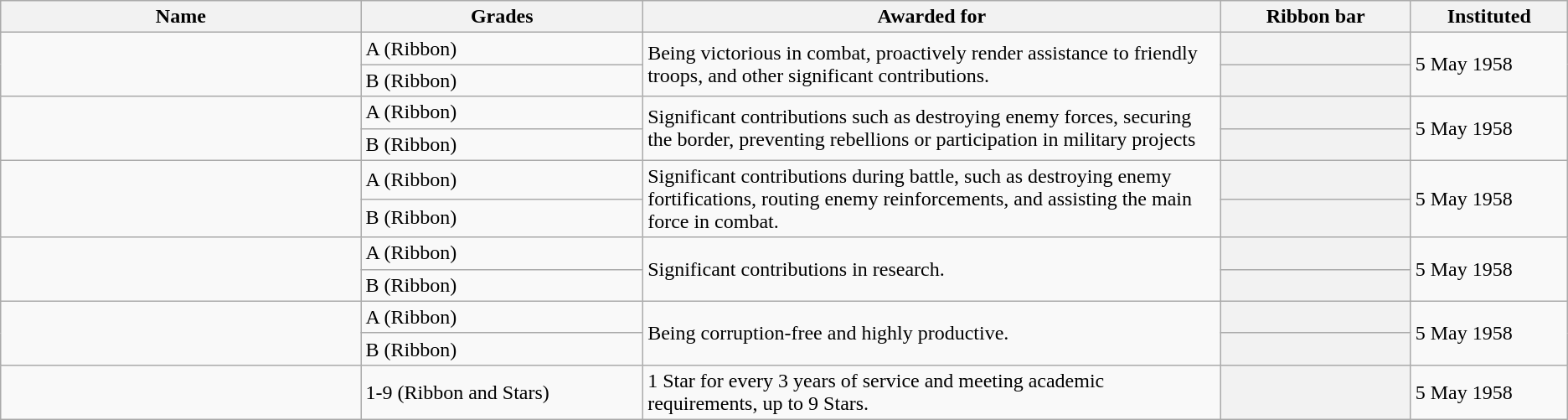<table class="wikitable">
<tr>
<th width="23%">Name</th>
<th width="18%">Grades</th>
<th>Awarded for</th>
<th width="144px">Ribbon bar</th>
<th width="10%">Instituted</th>
</tr>
<tr>
<td rowspan=2></td>
<td>A (Ribbon)</td>
<td rowspan=2>Being victorious in combat, proactively render assistance to friendly troops, and other significant contributions.</td>
<th></th>
<td rowspan=2>5 May 1958</td>
</tr>
<tr>
<td>B (Ribbon)</td>
<th></th>
</tr>
<tr>
<td rowspan=2></td>
<td>A (Ribbon)</td>
<td rowspan=2>Significant contributions such as destroying enemy forces, securing the border, preventing rebellions or participation in military projects</td>
<th></th>
<td rowspan=2>5 May 1958</td>
</tr>
<tr>
<td>B (Ribbon)</td>
<th></th>
</tr>
<tr>
<td rowspan=2></td>
<td>A (Ribbon)</td>
<td rowspan=2>Significant contributions during battle, such as destroying enemy fortifications, routing enemy reinforcements, and assisting the main force in combat.</td>
<th></th>
<td rowspan=2>5 May 1958</td>
</tr>
<tr>
<td>B (Ribbon)</td>
<th></th>
</tr>
<tr>
<td rowspan=2></td>
<td>A (Ribbon)</td>
<td rowspan=2>Significant contributions in research.</td>
<th></th>
<td rowspan=2>5 May 1958</td>
</tr>
<tr>
<td>B (Ribbon)</td>
<th></th>
</tr>
<tr>
<td rowspan=2></td>
<td>A (Ribbon)</td>
<td rowspan=2>Being corruption-free and highly productive.</td>
<th></th>
<td rowspan=2>5 May 1958</td>
</tr>
<tr>
<td>B (Ribbon)</td>
<th></th>
</tr>
<tr>
<td></td>
<td>1-9 (Ribbon and Stars)</td>
<td>1 Star for every 3 years of service and meeting academic requirements, up to 9 Stars.</td>
<th></th>
<td>5 May 1958</td>
</tr>
</table>
